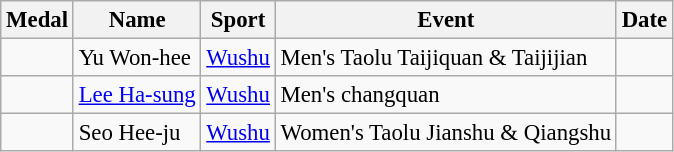<table class="wikitable sortable" style="font-size: 95%;">
<tr>
<th>Medal</th>
<th>Name</th>
<th>Sport</th>
<th>Event</th>
<th>Date</th>
</tr>
<tr>
<td></td>
<td>Yu Won-hee</td>
<td><a href='#'>Wushu</a></td>
<td>Men's Taolu Taijiquan & Taijijian</td>
<td></td>
</tr>
<tr>
<td></td>
<td><a href='#'>Lee Ha-sung</a></td>
<td><a href='#'>Wushu</a></td>
<td>Men's changquan</td>
<td></td>
</tr>
<tr>
<td></td>
<td>Seo Hee-ju</td>
<td><a href='#'>Wushu</a></td>
<td>Women's Taolu Jianshu & Qiangshu</td>
<td></td>
</tr>
</table>
